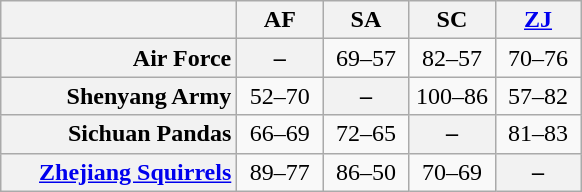<table class="wikitable" style="text-align:center">
<tr>
<th width="150"> </th>
<th width="50">AF</th>
<th width="50">SA</th>
<th width="50">SC</th>
<th width="50"><a href='#'>ZJ</a></th>
</tr>
<tr>
<th style="text-align:right">Air Force</th>
<th>–</th>
<td>69–57</td>
<td>82–57</td>
<td>70–76</td>
</tr>
<tr>
<th style="text-align:right">Shenyang Army</th>
<td>52–70</td>
<th>–</th>
<td>100–86</td>
<td>57–82</td>
</tr>
<tr>
<th style="text-align:right">Sichuan Pandas</th>
<td>66–69</td>
<td>72–65</td>
<th>–</th>
<td>81–83</td>
</tr>
<tr>
<th style="text-align:right"><a href='#'>Zhejiang Squirrels</a></th>
<td>89–77</td>
<td>86–50</td>
<td>70–69</td>
<th>–</th>
</tr>
</table>
